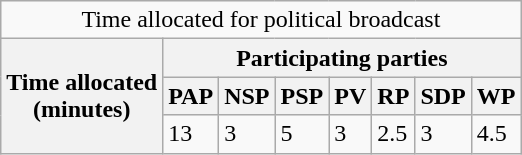<table class="wikitable">
<tr>
<td colspan=8; style="text-align: center">Time allocated for political broadcast</td>
</tr>
<tr>
<th rowspan=3>Time allocated<br>(minutes)</th>
<th Colspan=7>Participating parties</th>
</tr>
<tr>
<th>PAP</th>
<th>NSP</th>
<th>PSP</th>
<th>PV</th>
<th>RP</th>
<th>SDP</th>
<th>WP</th>
</tr>
<tr>
<td>13</td>
<td>3</td>
<td>5</td>
<td>3</td>
<td>2.5</td>
<td>3</td>
<td>4.5</td>
</tr>
</table>
